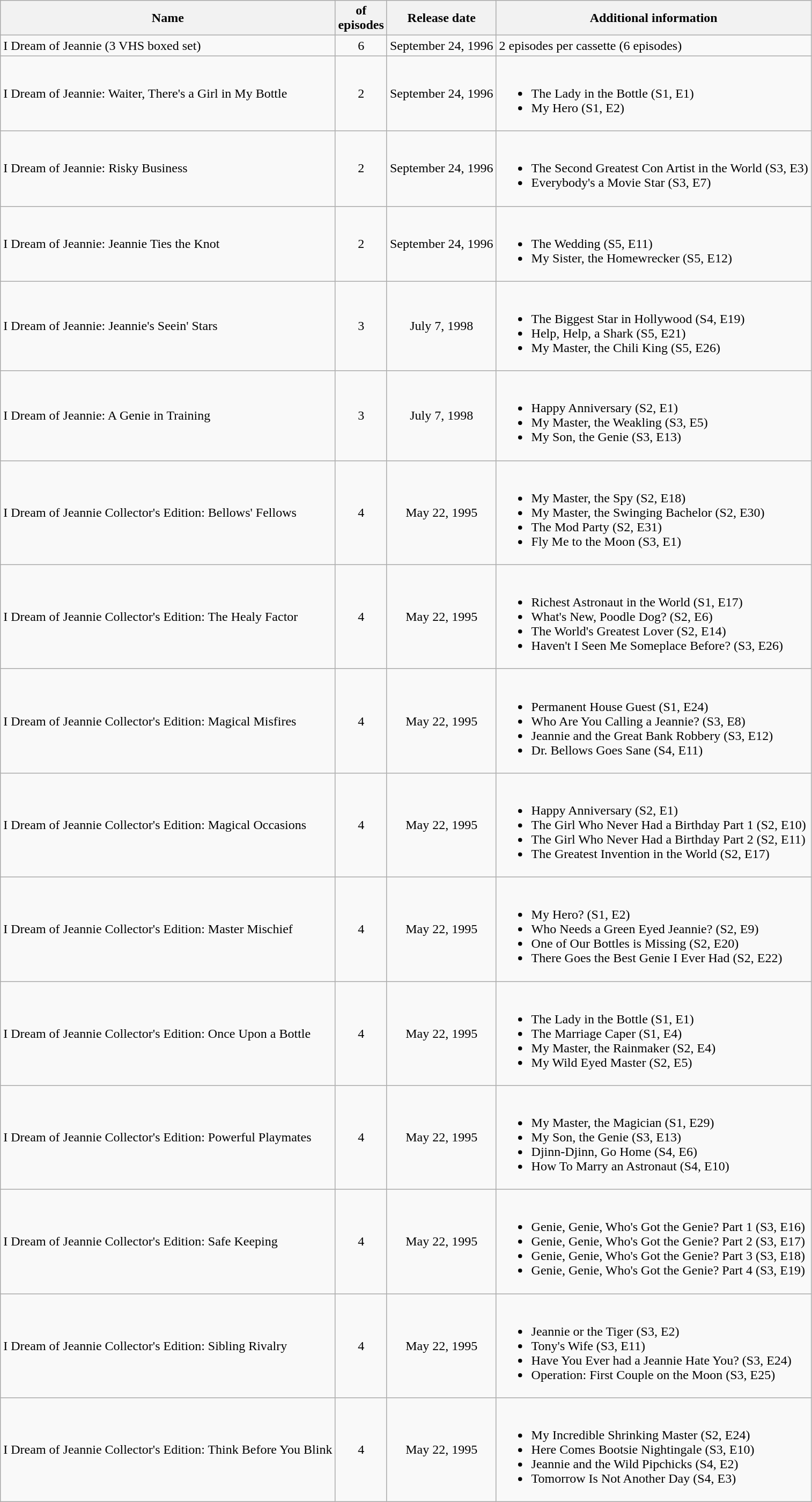<table class="wikitable plainrowheaders">
<tr>
<th scope="col">Name</th>
<th scope="col"> of<br> episodes</th>
<th scope="col">Release date</th>
<th scope="col">Additional information</th>
</tr>
<tr>
<td scope="row">I Dream of Jeannie (3 VHS boxed set)</td>
<td style="text-align:center">6</td>
<td style="text-align:center">September 24, 1996</td>
<td>2 episodes per cassette (6 episodes)</td>
</tr>
<tr>
<td scope="row">I Dream of Jeannie: Waiter, There's a Girl in My Bottle</td>
<td style="text-align:center">2</td>
<td style="text-align:center">September 24, 1996</td>
<td><br><ul><li>The Lady in the Bottle (S1, E1)</li><li>My Hero (S1, E2)</li></ul></td>
</tr>
<tr>
<td scope="row">I Dream of Jeannie: Risky Business</td>
<td style="text-align:center">2</td>
<td style="text-align:center">September 24, 1996</td>
<td><br><ul><li>The Second Greatest Con Artist in the World (S3, E3)</li><li>Everybody's a Movie Star (S3, E7)</li></ul></td>
</tr>
<tr>
<td scope="row">I Dream of Jeannie: Jeannie Ties the Knot</td>
<td style="text-align:center">2</td>
<td style="text-align:center">September 24, 1996</td>
<td><br><ul><li>The Wedding (S5, E11)</li><li>My Sister, the Homewrecker (S5, E12)</li></ul></td>
</tr>
<tr>
<td scope="row">I Dream of Jeannie: Jeannie's Seein' Stars</td>
<td style="text-align:center">3</td>
<td style="text-align:center">July 7, 1998</td>
<td><br><ul><li>The Biggest Star in Hollywood (S4, E19)</li><li>Help, Help, a Shark (S5, E21)</li><li>My Master, the Chili King (S5, E26)</li></ul></td>
</tr>
<tr>
<td scope="row">I Dream of Jeannie: A Genie in Training</td>
<td style="text-align:center">3</td>
<td style="text-align:center">July 7, 1998</td>
<td><br><ul><li>Happy Anniversary (S2, E1)</li><li>My Master, the Weakling (S3, E5)</li><li>My Son, the Genie (S3, E13)</li></ul></td>
</tr>
<tr>
<td scope="row">I Dream of Jeannie Collector's Edition: Bellows' Fellows</td>
<td style="text-align:center">4</td>
<td style="text-align:center">May 22, 1995</td>
<td><br><ul><li>My Master, the Spy (S2, E18)</li><li>My Master, the Swinging Bachelor (S2, E30)</li><li>The Mod Party (S2, E31)</li><li>Fly Me to the Moon (S3, E1)</li></ul></td>
</tr>
<tr>
<td scope="row">I Dream of Jeannie Collector's Edition: The Healy Factor</td>
<td style="text-align:center">4</td>
<td style="text-align:center">May 22, 1995</td>
<td><br><ul><li>Richest Astronaut in the World (S1, E17)</li><li>What's New, Poodle Dog? (S2, E6)</li><li>The World's Greatest Lover (S2, E14)</li><li>Haven't I Seen Me Someplace Before? (S3, E26)</li></ul></td>
</tr>
<tr>
<td scope="row">I Dream of Jeannie Collector's Edition: Magical Misfires</td>
<td style="text-align:center">4</td>
<td style="text-align:center">May 22, 1995</td>
<td><br><ul><li>Permanent House Guest (S1, E24)</li><li>Who Are You Calling a Jeannie? (S3, E8)</li><li>Jeannie and the Great Bank Robbery (S3, E12)</li><li>Dr. Bellows Goes Sane (S4, E11)</li></ul></td>
</tr>
<tr>
<td scope="row">I Dream of Jeannie Collector's Edition: Magical Occasions</td>
<td style="text-align:center">4</td>
<td style="text-align:center">May 22, 1995</td>
<td><br><ul><li>Happy Anniversary (S2, E1)</li><li>The Girl Who Never Had a Birthday Part 1 (S2, E10)</li><li>The Girl Who Never Had a Birthday Part 2 (S2, E11)</li><li>The Greatest Invention in the World (S2, E17)</li></ul></td>
</tr>
<tr>
<td scope="row">I Dream of Jeannie Collector's Edition: Master Mischief</td>
<td style="text-align:center">4</td>
<td style="text-align:center">May 22, 1995</td>
<td><br><ul><li>My Hero? (S1, E2)</li><li>Who Needs a Green Eyed Jeannie? (S2, E9)</li><li>One of Our Bottles is Missing (S2, E20)</li><li>There Goes the Best Genie I Ever Had (S2, E22)</li></ul></td>
</tr>
<tr>
<td scope="row">I Dream of Jeannie Collector's Edition: Once Upon a Bottle</td>
<td style="text-align:center">4</td>
<td style="text-align:center">May 22, 1995</td>
<td><br><ul><li>The Lady in the Bottle (S1, E1)</li><li>The Marriage Caper (S1, E4)</li><li>My Master, the Rainmaker (S2, E4)</li><li>My Wild Eyed Master (S2, E5)</li></ul></td>
</tr>
<tr>
<td scope="row">I Dream of Jeannie Collector's Edition: Powerful Playmates</td>
<td style="text-align:center">4</td>
<td style="text-align:center">May 22, 1995</td>
<td><br><ul><li>My Master, the Magician (S1, E29)</li><li>My Son, the Genie (S3, E13)</li><li>Djinn-Djinn, Go Home (S4, E6)</li><li>How To Marry an Astronaut (S4, E10)</li></ul></td>
</tr>
<tr>
<td scope="row">I Dream of Jeannie Collector's Edition: Safe Keeping</td>
<td style="text-align:center">4</td>
<td style="text-align:center">May 22, 1995</td>
<td><br><ul><li>Genie, Genie, Who's Got the Genie? Part 1 (S3, E16)</li><li>Genie, Genie, Who's Got the Genie? Part 2 (S3, E17)</li><li>Genie, Genie, Who's Got the Genie? Part 3 (S3, E18)</li><li>Genie, Genie, Who's Got the Genie? Part 4 (S3, E19)</li></ul></td>
</tr>
<tr>
<td scope="row">I Dream of Jeannie Collector's Edition: Sibling Rivalry</td>
<td style="text-align:center">4</td>
<td style="text-align:center">May 22, 1995</td>
<td><br><ul><li>Jeannie or the Tiger (S3, E2)</li><li>Tony's Wife (S3, E11)</li><li>Have You Ever had a Jeannie Hate You? (S3, E24)</li><li>Operation: First Couple on the Moon (S3, E25)</li></ul></td>
</tr>
<tr>
<td scope="row">I Dream of Jeannie Collector's Edition: Think Before You Blink</td>
<td style="text-align:center">4</td>
<td style="text-align:center">May 22, 1995</td>
<td><br><ul><li>My Incredible Shrinking Master (S2, E24)</li><li>Here Comes Bootsie Nightingale (S3, E10)</li><li>Jeannie and the Wild Pipchicks (S4, E2)</li><li>Tomorrow Is Not Another Day (S4, E3)</li></ul></td>
</tr>
</table>
